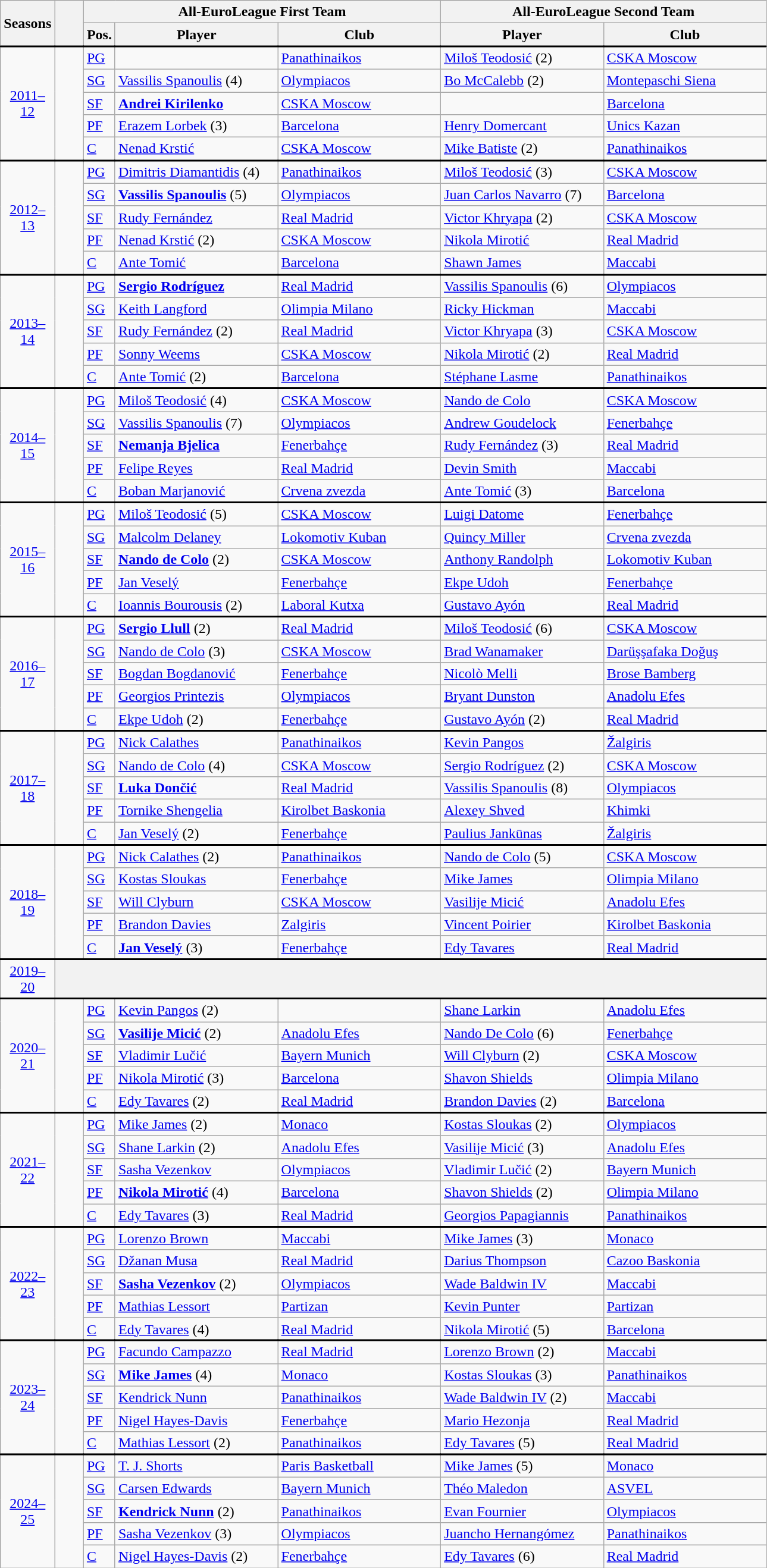<table | class="wikitable ">
<tr>
<th width=40 rowspan=2>Seasons</th>
<th width=25 rowspan=2></th>
<th colspan="3">All-EuroLeague First Team</th>
<th colspan="2" width="350">All-EuroLeague Second Team</th>
</tr>
<tr>
<th>Pos.</th>
<th width="175">Player</th>
<th width=175>Club</th>
<th width=175>Player</th>
<th width=175>Club</th>
</tr>
<tr style="border-top:2px solid black">
<td rowspan=5 style="text-align:center;"><a href='#'>2011–12</a></td>
<td rowspan=5 style="text-align:center;"></td>
<td><a href='#'>PG</a></td>
<td></td>
<td> <a href='#'>Panathinaikos</a></td>
<td> <a href='#'>Miloš Teodosić</a> (2)</td>
<td> <a href='#'>CSKA Moscow</a></td>
</tr>
<tr>
<td><a href='#'>SG</a></td>
<td> <a href='#'>Vassilis Spanoulis</a> (4)</td>
<td> <a href='#'>Olympiacos</a></td>
<td> <a href='#'>Bo McCalebb</a> (2)</td>
<td> <a href='#'>Montepaschi Siena</a></td>
</tr>
<tr>
<td><a href='#'>SF</a></td>
<td> <strong><a href='#'>Andrei Kirilenko</a></strong></td>
<td> <a href='#'>CSKA Moscow</a></td>
<td></td>
<td> <a href='#'>Barcelona</a></td>
</tr>
<tr>
<td><a href='#'>PF</a></td>
<td> <a href='#'>Erazem Lorbek</a> (3)</td>
<td> <a href='#'>Barcelona</a></td>
<td> <a href='#'>Henry Domercant</a></td>
<td> <a href='#'>Unics Kazan</a></td>
</tr>
<tr>
<td><a href='#'>C</a></td>
<td> <a href='#'>Nenad Krstić</a></td>
<td> <a href='#'>CSKA Moscow</a></td>
<td> <a href='#'>Mike Batiste</a> (2)</td>
<td> <a href='#'>Panathinaikos</a></td>
</tr>
<tr style="border-top:2px solid black">
<td rowspan=5 style="text-align:center;"><a href='#'>2012–13</a></td>
<td rowspan=5 style="text-align:center;"></td>
<td><a href='#'>PG</a></td>
<td> <a href='#'>Dimitris Diamantidis</a> (4)</td>
<td> <a href='#'>Panathinaikos</a></td>
<td> <a href='#'>Miloš Teodosić</a> (3)</td>
<td> <a href='#'>CSKA Moscow</a></td>
</tr>
<tr>
<td><a href='#'>SG</a></td>
<td> <strong><a href='#'>Vassilis Spanoulis</a></strong> (5)</td>
<td> <a href='#'>Olympiacos</a></td>
<td> <a href='#'>Juan Carlos Navarro</a> (7)</td>
<td> <a href='#'>Barcelona</a></td>
</tr>
<tr>
<td><a href='#'>SF</a></td>
<td> <a href='#'>Rudy Fernández</a></td>
<td> <a href='#'>Real Madrid</a></td>
<td> <a href='#'>Victor Khryapa</a> (2)</td>
<td> <a href='#'>CSKA Moscow</a></td>
</tr>
<tr>
<td><a href='#'>PF</a></td>
<td> <a href='#'>Nenad Krstić</a> (2)</td>
<td> <a href='#'>CSKA Moscow</a></td>
<td> <a href='#'>Nikola Mirotić</a></td>
<td> <a href='#'>Real Madrid</a></td>
</tr>
<tr>
<td><a href='#'>C</a></td>
<td> <a href='#'>Ante Tomić</a></td>
<td> <a href='#'>Barcelona</a></td>
<td> <a href='#'>Shawn James</a></td>
<td> <a href='#'>Maccabi</a></td>
</tr>
<tr style="border-top:2px solid black">
<td rowspan=5 style="text-align:center;"><a href='#'>2013–14</a></td>
<td rowspan=5 style="text-align:center;"></td>
<td><a href='#'>PG</a></td>
<td> <strong><a href='#'>Sergio Rodríguez</a></strong></td>
<td> <a href='#'>Real Madrid</a></td>
<td> <a href='#'>Vassilis Spanoulis</a> (6)</td>
<td> <a href='#'>Olympiacos</a></td>
</tr>
<tr>
<td><a href='#'>SG</a></td>
<td> <a href='#'>Keith Langford</a></td>
<td> <a href='#'>Olimpia Milano</a></td>
<td> <a href='#'>Ricky Hickman</a></td>
<td> <a href='#'>Maccabi</a></td>
</tr>
<tr>
<td><a href='#'>SF</a></td>
<td> <a href='#'>Rudy Fernández</a> (2)</td>
<td> <a href='#'>Real Madrid</a></td>
<td> <a href='#'>Victor Khryapa</a> (3)</td>
<td> <a href='#'>CSKA Moscow</a></td>
</tr>
<tr>
<td><a href='#'>PF</a></td>
<td> <a href='#'>Sonny Weems</a></td>
<td> <a href='#'>CSKA Moscow</a></td>
<td> <a href='#'>Nikola Mirotić</a> (2)</td>
<td> <a href='#'>Real Madrid</a></td>
</tr>
<tr>
<td><a href='#'>C</a></td>
<td> <a href='#'>Ante Tomić</a> (2)</td>
<td> <a href='#'>Barcelona</a></td>
<td> <a href='#'>Stéphane Lasme</a></td>
<td> <a href='#'>Panathinaikos</a></td>
</tr>
<tr style="border-top:2px solid black">
<td rowspan=5 style="text-align:center;"><a href='#'>2014–15</a></td>
<td rowspan=5 style="text-align:center;"></td>
<td><a href='#'>PG</a></td>
<td> <a href='#'>Miloš Teodosić</a> (4)</td>
<td> <a href='#'>CSKA Moscow</a></td>
<td> <a href='#'>Nando de Colo</a></td>
<td> <a href='#'>CSKA Moscow</a></td>
</tr>
<tr>
<td><a href='#'>SG</a></td>
<td> <a href='#'>Vassilis Spanoulis</a> (7)</td>
<td> <a href='#'>Olympiacos</a></td>
<td> <a href='#'>Andrew Goudelock</a></td>
<td> <a href='#'>Fenerbahçe</a></td>
</tr>
<tr>
<td><a href='#'>SF</a></td>
<td> <strong><a href='#'>Nemanja Bjelica</a></strong></td>
<td> <a href='#'>Fenerbahçe</a></td>
<td> <a href='#'>Rudy Fernández</a> (3)</td>
<td> <a href='#'>Real Madrid</a></td>
</tr>
<tr>
<td><a href='#'>PF</a></td>
<td> <a href='#'>Felipe Reyes</a></td>
<td> <a href='#'>Real Madrid</a></td>
<td> <a href='#'>Devin Smith</a></td>
<td> <a href='#'>Maccabi</a></td>
</tr>
<tr>
<td><a href='#'>C</a></td>
<td> <a href='#'>Boban Marjanović</a></td>
<td> <a href='#'>Crvena zvezda</a></td>
<td> <a href='#'>Ante Tomić</a> (3)</td>
<td> <a href='#'>Barcelona</a></td>
</tr>
<tr style="border-top:2px solid black">
<td rowspan=5 style="text-align:center;"><a href='#'>2015–16</a></td>
<td rowspan=5 style="text-align:center;"></td>
<td><a href='#'>PG</a></td>
<td> <a href='#'>Miloš Teodosić</a> (5)</td>
<td> <a href='#'>CSKA Moscow</a></td>
<td> <a href='#'>Luigi Datome</a></td>
<td> <a href='#'>Fenerbahçe</a></td>
</tr>
<tr>
<td><a href='#'>SG</a></td>
<td> <a href='#'>Malcolm Delaney</a></td>
<td> <a href='#'>Lokomotiv Kuban</a></td>
<td> <a href='#'>Quincy Miller</a></td>
<td> <a href='#'>Crvena zvezda</a></td>
</tr>
<tr>
<td><a href='#'>SF</a></td>
<td> <strong><a href='#'>Nando de Colo</a></strong> (2)</td>
<td> <a href='#'>CSKA Moscow</a></td>
<td> <a href='#'>Anthony Randolph</a></td>
<td> <a href='#'>Lokomotiv Kuban</a></td>
</tr>
<tr>
<td><a href='#'>PF</a></td>
<td> <a href='#'>Jan Veselý</a></td>
<td> <a href='#'>Fenerbahçe</a></td>
<td> <a href='#'>Ekpe Udoh</a></td>
<td> <a href='#'>Fenerbahçe</a></td>
</tr>
<tr>
<td><a href='#'>C</a></td>
<td> <a href='#'>Ioannis Bourousis</a> (2)</td>
<td> <a href='#'>Laboral Kutxa</a></td>
<td> <a href='#'>Gustavo Ayón</a></td>
<td> <a href='#'>Real Madrid</a></td>
</tr>
<tr style="border-top:2px solid black">
<td rowspan=5 style="text-align:center;"><a href='#'>2016–17</a></td>
<td rowspan=5 style="text-align:center;"></td>
<td><a href='#'>PG</a></td>
<td> <strong><a href='#'>Sergio Llull</a></strong> (2)</td>
<td> <a href='#'>Real Madrid</a></td>
<td> <a href='#'>Miloš Teodosić</a> (6)</td>
<td> <a href='#'>CSKA Moscow</a></td>
</tr>
<tr>
<td><a href='#'>SG</a></td>
<td> <a href='#'>Nando de Colo</a> (3)</td>
<td> <a href='#'>CSKA Moscow</a></td>
<td> <a href='#'>Brad Wanamaker</a></td>
<td> <a href='#'>Darüşşafaka Doğuş</a></td>
</tr>
<tr>
<td><a href='#'>SF</a></td>
<td> <a href='#'>Bogdan Bogdanović</a></td>
<td> <a href='#'>Fenerbahçe</a></td>
<td> <a href='#'>Nicolò Melli</a></td>
<td> <a href='#'>Brose Bamberg</a></td>
</tr>
<tr>
<td><a href='#'>PF</a></td>
<td> <a href='#'>Georgios Printezis</a></td>
<td> <a href='#'>Olympiacos</a></td>
<td> <a href='#'>Bryant Dunston</a></td>
<td> <a href='#'>Anadolu Efes</a></td>
</tr>
<tr>
<td><a href='#'>C</a></td>
<td> <a href='#'>Ekpe Udoh</a> (2)</td>
<td> <a href='#'>Fenerbahçe</a></td>
<td> <a href='#'>Gustavo Ayón</a> (2)</td>
<td> <a href='#'>Real Madrid</a></td>
</tr>
<tr style="border-top:2px solid black">
<td rowspan=5 style="text-align:center;"><a href='#'>2017–18</a></td>
<td rowspan=5 style="text-align:center;"></td>
<td><a href='#'>PG</a></td>
<td> <a href='#'>Nick Calathes</a></td>
<td> <a href='#'>Panathinaikos</a></td>
<td> <a href='#'>Kevin Pangos</a></td>
<td> <a href='#'>Žalgiris</a></td>
</tr>
<tr>
<td><a href='#'>SG</a></td>
<td> <a href='#'>Nando de Colo</a> (4)</td>
<td> <a href='#'>CSKA Moscow</a></td>
<td> <a href='#'>Sergio Rodríguez</a> (2)</td>
<td> <a href='#'>CSKA Moscow</a></td>
</tr>
<tr>
<td><a href='#'>SF</a></td>
<td> <strong><a href='#'>Luka Dončić</a></strong></td>
<td> <a href='#'>Real Madrid</a></td>
<td> <a href='#'>Vassilis Spanoulis</a> (8)</td>
<td> <a href='#'>Olympiacos</a></td>
</tr>
<tr>
<td><a href='#'>PF</a></td>
<td> <a href='#'>Tornike Shengelia</a></td>
<td> <a href='#'>Kirolbet Baskonia</a></td>
<td> <a href='#'>Alexey Shved</a></td>
<td> <a href='#'>Khimki</a></td>
</tr>
<tr>
<td><a href='#'>C</a></td>
<td> <a href='#'>Jan Veselý</a> (2)</td>
<td> <a href='#'>Fenerbahçe</a></td>
<td> <a href='#'>Paulius Jankūnas</a></td>
<td> <a href='#'>Žalgiris</a></td>
</tr>
<tr style="border-top:2px solid black">
<td rowspan=5 style="text-align:center;"><a href='#'>2018–19</a></td>
<td rowspan=5 style="text-align:center;"></td>
<td><a href='#'>PG</a></td>
<td> <a href='#'>Nick Calathes</a> (2)</td>
<td> <a href='#'>Panathinaikos</a></td>
<td> <a href='#'>Nando de Colo</a> (5)</td>
<td> <a href='#'>CSKA Moscow</a></td>
</tr>
<tr>
<td><a href='#'>SG</a></td>
<td> <a href='#'>Kostas Sloukas</a></td>
<td> <a href='#'>Fenerbahçe</a></td>
<td> <a href='#'>Mike James</a></td>
<td> <a href='#'>Olimpia Milano</a></td>
</tr>
<tr>
<td><a href='#'>SF</a></td>
<td> <a href='#'>Will Clyburn</a></td>
<td> <a href='#'>CSKA Moscow</a></td>
<td> <a href='#'>Vasilije Micić</a></td>
<td> <a href='#'>Anadolu Efes</a></td>
</tr>
<tr>
<td><a href='#'>PF</a></td>
<td> <a href='#'>Brandon Davies</a></td>
<td> <a href='#'>Zalgiris</a></td>
<td> <a href='#'>Vincent Poirier</a></td>
<td> <a href='#'>Kirolbet Baskonia</a></td>
</tr>
<tr>
<td><a href='#'>C</a></td>
<td> <strong><a href='#'>Jan Veselý</a></strong> (3)</td>
<td> <a href='#'>Fenerbahçe</a></td>
<td> <a href='#'>Edy Tavares</a></td>
<td> <a href='#'>Real Madrid</a></td>
</tr>
<tr style="border-top:2px solid black">
<td style="text-align:center;"><a href='#'>2019–20</a></td>
<th colspan="6" scope="row"></th>
</tr>
<tr style="border-top:2px solid black">
<td rowspan=5 style="text-align:center;"><a href='#'>2020–21</a></td>
<td rowspan=5></td>
<td><a href='#'>PG</a></td>
<td> <a href='#'>Kevin Pangos</a> (2)</td>
<td></td>
<td> <a href='#'>Shane Larkin</a></td>
<td> <a href='#'>Anadolu Efes</a></td>
</tr>
<tr>
<td><a href='#'>SG</a></td>
<td> <strong><a href='#'>Vasilije Micić</a></strong> (2)</td>
<td> <a href='#'>Anadolu Efes</a></td>
<td> <a href='#'>Nando De Colo</a> (6)</td>
<td> <a href='#'>Fenerbahçe</a></td>
</tr>
<tr>
<td><a href='#'>SF</a></td>
<td> <a href='#'>Vladimir Lučić</a></td>
<td> <a href='#'>Bayern Munich</a></td>
<td> <a href='#'>Will Clyburn</a> (2)</td>
<td> <a href='#'>CSKA Moscow</a></td>
</tr>
<tr>
<td><a href='#'>PF</a></td>
<td> <a href='#'>Nikola Mirotić</a> (3)</td>
<td> <a href='#'>Barcelona</a></td>
<td> <a href='#'>Shavon Shields</a></td>
<td> <a href='#'>Olimpia Milano</a></td>
</tr>
<tr>
<td><a href='#'>C</a></td>
<td> <a href='#'>Edy Tavares</a> (2)</td>
<td> <a href='#'>Real Madrid</a></td>
<td> <a href='#'>Brandon Davies</a> (2)</td>
<td> <a href='#'>Barcelona</a></td>
</tr>
<tr style="border-top:2px solid black">
<td rowspan=5 style="text-align:center;"><a href='#'>2021–22</a></td>
<td rowspan=5></td>
<td><a href='#'>PG</a></td>
<td> <a href='#'>Mike James</a> (2)</td>
<td> <a href='#'>Monaco</a></td>
<td> <a href='#'>Kostas Sloukas</a> (2)</td>
<td> <a href='#'>Olympiacos</a></td>
</tr>
<tr>
<td><a href='#'>SG</a></td>
<td> <a href='#'>Shane Larkin</a> (2)</td>
<td> <a href='#'>Anadolu Efes</a></td>
<td> <a href='#'>Vasilije Micić</a> (3)</td>
<td> <a href='#'>Anadolu Efes</a></td>
</tr>
<tr>
<td><a href='#'>SF</a></td>
<td> <a href='#'>Sasha Vezenkov</a></td>
<td> <a href='#'>Olympiacos</a></td>
<td> <a href='#'>Vladimir Lučić</a> (2)</td>
<td> <a href='#'>Bayern Munich</a></td>
</tr>
<tr>
<td><a href='#'>PF</a></td>
<td> <strong><a href='#'>Nikola Mirotić</a></strong> (4)</td>
<td> <a href='#'>Barcelona</a></td>
<td> <a href='#'>Shavon Shields</a> (2)</td>
<td> <a href='#'>Olimpia Milano</a></td>
</tr>
<tr>
<td><a href='#'>C</a></td>
<td> <a href='#'>Edy Tavares</a> (3)</td>
<td> <a href='#'>Real Madrid</a></td>
<td> <a href='#'>Georgios Papagiannis</a></td>
<td> <a href='#'>Panathinaikos</a></td>
</tr>
<tr style="border-top:2px solid black">
<td rowspan=5 style="text-align:center;"><a href='#'>2022–23</a></td>
<td rowspan=5></td>
<td><a href='#'>PG</a></td>
<td> <a href='#'>Lorenzo Brown</a></td>
<td> <a href='#'>Maccabi</a></td>
<td> <a href='#'>Mike James</a> (3)</td>
<td> <a href='#'>Monaco</a></td>
</tr>
<tr>
<td><a href='#'>SG</a></td>
<td> <a href='#'>Džanan Musa</a></td>
<td> <a href='#'>Real Madrid</a></td>
<td> <a href='#'>Darius Thompson</a></td>
<td> <a href='#'>Cazoo Baskonia</a></td>
</tr>
<tr>
<td><a href='#'>SF</a></td>
<td> <strong><a href='#'>Sasha Vezenkov</a></strong> (2)</td>
<td> <a href='#'>Olympiacos</a></td>
<td> <a href='#'>Wade Baldwin IV</a></td>
<td> <a href='#'>Maccabi</a></td>
</tr>
<tr>
<td><a href='#'>PF</a></td>
<td> <a href='#'>Mathias Lessort</a></td>
<td> <a href='#'>Partizan</a></td>
<td> <a href='#'>Kevin Punter</a></td>
<td> <a href='#'>Partizan</a></td>
</tr>
<tr>
<td><a href='#'>C</a></td>
<td> <a href='#'>Edy Tavares</a> (4)</td>
<td> <a href='#'>Real Madrid</a></td>
<td> <a href='#'>Nikola Mirotić</a> (5)</td>
<td> <a href='#'>Barcelona</a></td>
</tr>
<tr>
</tr>
<tr style="border-top:2px solid black">
<td rowspan=5 style="text-align:center;"><a href='#'>2023–24</a></td>
<td rowspan=5></td>
<td><a href='#'>PG</a></td>
<td> <a href='#'>Facundo Campazzo</a></td>
<td> <a href='#'>Real Madrid</a></td>
<td> <a href='#'>Lorenzo Brown</a> (2)</td>
<td> <a href='#'>Maccabi</a></td>
</tr>
<tr>
<td><a href='#'>SG</a></td>
<td> <strong><a href='#'>Mike James</a></strong> (4)</td>
<td> <a href='#'>Monaco</a></td>
<td> <a href='#'>Kostas Sloukas</a> (3)</td>
<td> <a href='#'>Panathinaikos</a></td>
</tr>
<tr>
<td><a href='#'>SF</a></td>
<td> <a href='#'>Kendrick Nunn</a></td>
<td> <a href='#'>Panathinaikos</a></td>
<td> <a href='#'>Wade Baldwin IV</a> (2)</td>
<td> <a href='#'>Maccabi</a></td>
</tr>
<tr>
<td><a href='#'>PF</a></td>
<td> <a href='#'>Nigel Hayes-Davis</a></td>
<td> <a href='#'>Fenerbahçe</a></td>
<td> <a href='#'>Mario Hezonja</a></td>
<td> <a href='#'>Real Madrid</a></td>
</tr>
<tr>
<td><a href='#'>C</a></td>
<td> <a href='#'>Mathias Lessort</a> (2)</td>
<td> <a href='#'>Panathinaikos</a></td>
<td> <a href='#'>Edy Tavares</a> (5)</td>
<td> <a href='#'>Real Madrid</a></td>
</tr>
<tr>
</tr>
<tr style="border-top:2px solid black">
<td rowspan=5 style="text-align:center;"><a href='#'>2024–25</a></td>
<td rowspan=5></td>
<td><a href='#'>PG</a></td>
<td> <a href='#'>T. J. Shorts</a></td>
<td> <a href='#'>Paris Basketball</a></td>
<td> <a href='#'>Mike James</a> (5)</td>
<td> <a href='#'>Monaco</a></td>
</tr>
<tr>
<td><a href='#'>SG</a></td>
<td> <a href='#'>Carsen Edwards</a></td>
<td> <a href='#'>Bayern Munich</a></td>
<td> <a href='#'>Théo Maledon</a></td>
<td> <a href='#'>ASVEL</a></td>
</tr>
<tr>
<td><a href='#'>SF</a></td>
<td> <strong><a href='#'>Kendrick Nunn</a></strong> (2)</td>
<td> <a href='#'>Panathinaikos</a></td>
<td> <a href='#'>Evan Fournier</a></td>
<td> <a href='#'>Olympiacos</a></td>
</tr>
<tr>
<td><a href='#'>PF</a></td>
<td> <a href='#'>Sasha Vezenkov</a> (3)</td>
<td> <a href='#'>Olympiacos</a></td>
<td> <a href='#'>Juancho Hernangómez</a></td>
<td> <a href='#'>Panathinaikos</a></td>
</tr>
<tr>
<td><a href='#'>C</a></td>
<td> <a href='#'>Nigel Hayes-Davis</a> (2)</td>
<td> <a href='#'>Fenerbahçe</a></td>
<td> <a href='#'>Edy Tavares</a> (6)</td>
<td> <a href='#'>Real Madrid</a></td>
</tr>
</table>
